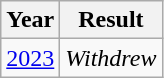<table class="wikitable">
<tr>
<th>Year</th>
<th>Result</th>
</tr>
<tr>
<td> <a href='#'>2023</a></td>
<td><em>Withdrew</em></td>
</tr>
</table>
